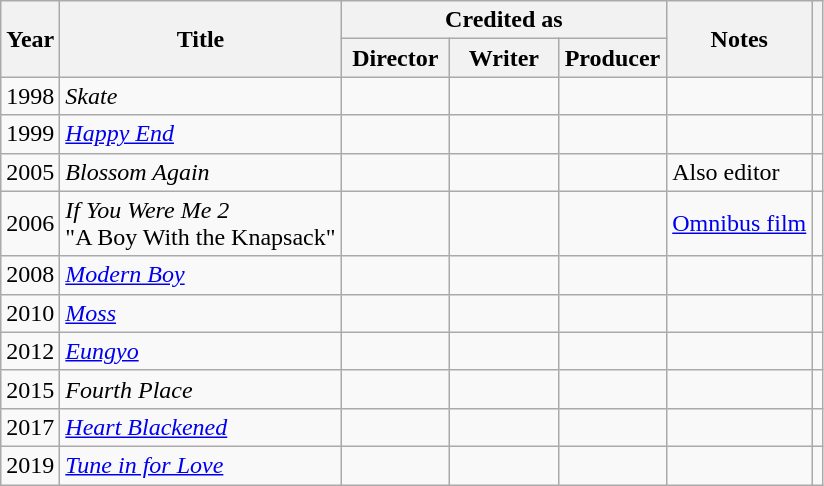<table class="wikitable sortable">
<tr>
<th rowspan="2">Year</th>
<th rowspan="2">Title</th>
<th colspan="3">Credited as</th>
<th rowspan="2" scope="col" class="unsortable">Notes</th>
<th rowspan="2" scope="col" class="unsortable"></th>
</tr>
<tr>
<th width="65">Director</th>
<th width="65">Writer</th>
<th width="65">Producer</th>
</tr>
<tr>
<td>1998</td>
<td><em>Skate</em></td>
<td></td>
<td></td>
<td></td>
<td></td>
<td></td>
</tr>
<tr>
<td>1999</td>
<td><em><a href='#'>Happy End</a></em></td>
<td></td>
<td></td>
<td></td>
<td></td>
<td></td>
</tr>
<tr>
<td>2005</td>
<td><em>Blossom Again</em></td>
<td></td>
<td></td>
<td></td>
<td>Also editor</td>
<td></td>
</tr>
<tr>
<td>2006</td>
<td><em>If You Were Me 2</em><br>"A Boy With the Knapsack"</td>
<td></td>
<td></td>
<td></td>
<td><a href='#'>Omnibus film</a></td>
<td></td>
</tr>
<tr>
<td>2008</td>
<td><em><a href='#'>Modern Boy</a></em></td>
<td></td>
<td></td>
<td></td>
<td></td>
<td></td>
</tr>
<tr>
<td>2010</td>
<td><em><a href='#'>Moss</a></em></td>
<td></td>
<td></td>
<td></td>
<td></td>
<td></td>
</tr>
<tr>
<td>2012</td>
<td><em><a href='#'>Eungyo</a></em></td>
<td></td>
<td></td>
<td></td>
<td></td>
<td></td>
</tr>
<tr>
<td>2015</td>
<td><em>Fourth Place</em></td>
<td></td>
<td></td>
<td></td>
<td></td>
<td></td>
</tr>
<tr>
<td>2017</td>
<td><em><a href='#'>Heart Blackened</a></em></td>
<td></td>
<td></td>
<td></td>
<td></td>
<td></td>
</tr>
<tr>
<td>2019</td>
<td><em><a href='#'>Tune in for Love</a></em></td>
<td></td>
<td></td>
<td></td>
<td></td>
<td></td>
</tr>
</table>
